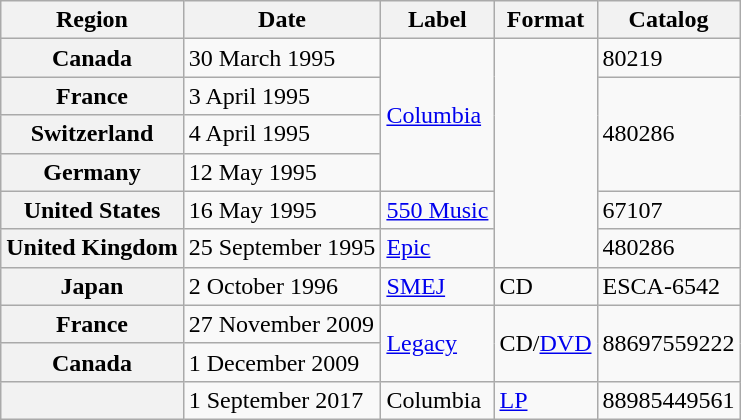<table class="wikitable plainrowheaders">
<tr>
<th>Region</th>
<th>Date</th>
<th>Label</th>
<th>Format</th>
<th>Catalog</th>
</tr>
<tr>
<th scope="row">Canada</th>
<td>30 March 1995</td>
<td rowspan="4"><a href='#'>Columbia</a></td>
<td rowspan="6"></td>
<td>80219</td>
</tr>
<tr>
<th scope="row">France</th>
<td>3 April 1995</td>
<td rowspan="3">480286</td>
</tr>
<tr>
<th scope="row">Switzerland</th>
<td>4 April 1995</td>
</tr>
<tr>
<th scope="row">Germany</th>
<td>12 May 1995</td>
</tr>
<tr>
<th scope="row">United States</th>
<td>16 May 1995</td>
<td><a href='#'>550 Music</a></td>
<td>67107</td>
</tr>
<tr>
<th scope="row">United Kingdom</th>
<td>25 September 1995</td>
<td><a href='#'>Epic</a></td>
<td>480286</td>
</tr>
<tr>
<th scope="row">Japan</th>
<td>2 October 1996</td>
<td><a href='#'>SMEJ</a></td>
<td>CD</td>
<td>ESCA-6542</td>
</tr>
<tr>
<th scope="row">France</th>
<td>27 November 2009</td>
<td rowspan="2"><a href='#'>Legacy</a></td>
<td rowspan="2">CD/<a href='#'>DVD</a></td>
<td rowspan="2">88697559222</td>
</tr>
<tr>
<th scope="row">Canada</th>
<td>1 December 2009</td>
</tr>
<tr>
<th scope="row"></th>
<td>1 September 2017</td>
<td>Columbia</td>
<td><a href='#'>LP</a></td>
<td>88985449561</td>
</tr>
</table>
